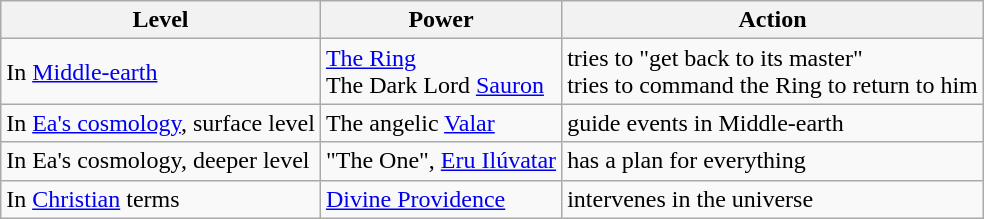<table class="wikitable" style="margin: 1em auto;">
<tr>
<th>Level</th>
<th>Power</th>
<th>Action</th>
</tr>
<tr>
<td>In <a href='#'>Middle-earth</a></td>
<td><a href='#'>The Ring</a><br>The Dark Lord <a href='#'>Sauron</a></td>
<td>tries to "get back to its master"<br>tries to command the Ring to return to him</td>
</tr>
<tr>
<td>In <a href='#'>Ea's cosmology</a>, surface level</td>
<td>The angelic <a href='#'>Valar</a></td>
<td>guide events in Middle-earth</td>
</tr>
<tr>
<td>In Ea's cosmology, deeper level</td>
<td>"The One", <a href='#'>Eru Ilúvatar</a></td>
<td>has a plan for everything</td>
</tr>
<tr>
<td>In <a href='#'>Christian</a> terms</td>
<td><a href='#'>Divine Providence</a></td>
<td>intervenes in the universe</td>
</tr>
</table>
